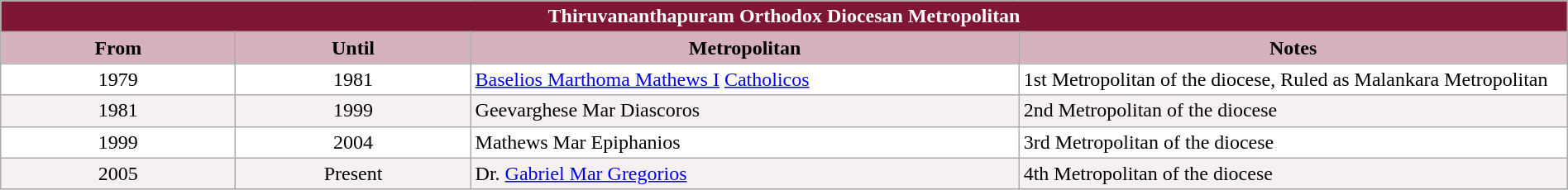<table class="wikitable" style="width: 100%;">
<tr>
<th colspan="4" style="background-color: #7F1734; color: white;">Thiruvananthapuram Orthodox Diocesan Metropolitan</th>
</tr>
<tr>
<th style="background-color: #D4B1BB; width: 15%;">From</th>
<th style="background-color: #D4B1BB; width: 15%;">Until</th>
<th style="background-color: #D4B1BB; width: 35%;">Metropolitan</th>
<th style="background-color: #D4B1BB; width: 35%;">Notes</th>
</tr>
<tr valign="top" style="background-color: white;">
<td style="text-align: center;">1979</td>
<td style="text-align: center;">1981</td>
<td><a href='#'>Baselios Marthoma Mathews I</a> <a href='#'>Catholicos</a></td>
<td>1st Metropolitan of  the diocese, Ruled as Malankara Metropolitan</td>
</tr>
<tr valign="top" style="background-color: #F7F0F2;">
<td style="text-align: center;">1981</td>
<td style="text-align: center;">1999</td>
<td>Geevarghese Mar Diascoros</td>
<td>2nd Metropolitan of  the diocese</td>
</tr>
<tr valign="top" style="background-color: white;">
<td style="text-align: center;">1999</td>
<td style="text-align: center;">2004</td>
<td>Mathews Mar Epiphanios</td>
<td>3rd Metropolitan of  the diocese</td>
</tr>
<tr valign="top" style="background-color: #F7F0F2;">
<td style="text-align: center;">2005</td>
<td style="text-align: center;">Present</td>
<td>Dr. <a href='#'>Gabriel Mar Gregorios</a></td>
<td>4th Metropolitan of  the diocese</td>
</tr>
</table>
